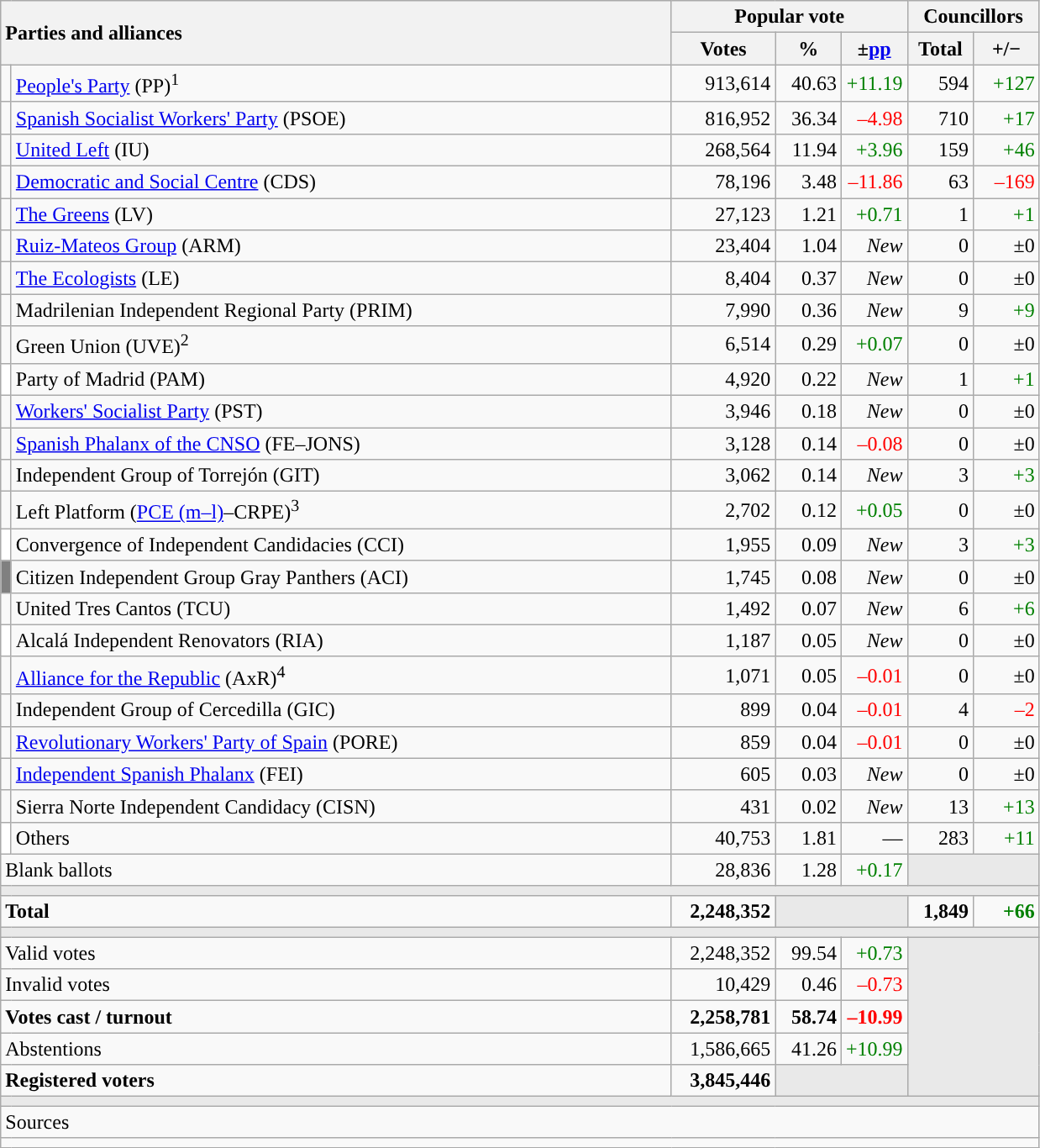<table class="wikitable" style="text-align:right;">
<tr>
<th style="text-align:left;" rowspan="2" colspan="2" width="525">Parties and alliances</th>
<th colspan="3">Popular vote</th>
<th colspan="2">Councillors</th>
</tr>
<tr>
<th width="75">Votes</th>
<th width="45">%</th>
<th width="45">±<a href='#'>pp</a></th>
<th width="45">Total</th>
<th width="45">+/−</th>
</tr>
<tr>
<td width="1" style="color:inherit;background:"></td>
<td align="left"><a href='#'>People's Party</a> (PP)<sup>1</sup></td>
<td>913,614</td>
<td>40.63</td>
<td style="color:green;">+11.19</td>
<td>594</td>
<td style="color:green;">+127</td>
</tr>
<tr>
<td style="color:inherit;background:"></td>
<td align="left"><a href='#'>Spanish Socialist Workers' Party</a> (PSOE)</td>
<td>816,952</td>
<td>36.34</td>
<td style="color:red;">–4.98</td>
<td>710</td>
<td style="color:green;">+17</td>
</tr>
<tr>
<td style="color:inherit;background:"></td>
<td align="left"><a href='#'>United Left</a> (IU)</td>
<td>268,564</td>
<td>11.94</td>
<td style="color:green;">+3.96</td>
<td>159</td>
<td style="color:green;">+46</td>
</tr>
<tr>
<td style="color:inherit;background:"></td>
<td align="left"><a href='#'>Democratic and Social Centre</a> (CDS)</td>
<td>78,196</td>
<td>3.48</td>
<td style="color:red;">–11.86</td>
<td>63</td>
<td style="color:red;">–169</td>
</tr>
<tr>
<td style="color:inherit;background:"></td>
<td align="left"><a href='#'>The Greens</a> (LV)</td>
<td>27,123</td>
<td>1.21</td>
<td style="color:green;">+0.71</td>
<td>1</td>
<td style="color:green;">+1</td>
</tr>
<tr>
<td style="color:inherit;background:"></td>
<td align="left"><a href='#'>Ruiz-Mateos Group</a> (ARM)</td>
<td>23,404</td>
<td>1.04</td>
<td><em>New</em></td>
<td>0</td>
<td>±0</td>
</tr>
<tr>
<td style="color:inherit;background:"></td>
<td align="left"><a href='#'>The Ecologists</a> (LE)</td>
<td>8,404</td>
<td>0.37</td>
<td><em>New</em></td>
<td>0</td>
<td>±0</td>
</tr>
<tr>
<td style="color:inherit;background:"></td>
<td align="left">Madrilenian Independent Regional Party (PRIM)</td>
<td>7,990</td>
<td>0.36</td>
<td><em>New</em></td>
<td>9</td>
<td style="color:green;">+9</td>
</tr>
<tr>
<td style="color:inherit;background:"></td>
<td align="left">Green Union (UVE)<sup>2</sup></td>
<td>6,514</td>
<td>0.29</td>
<td style="color:green;">+0.07</td>
<td>0</td>
<td>±0</td>
</tr>
<tr>
<td bgcolor="white"></td>
<td align="left">Party of Madrid (PAM)</td>
<td>4,920</td>
<td>0.22</td>
<td><em>New</em></td>
<td>1</td>
<td style="color:green;">+1</td>
</tr>
<tr>
<td style="color:inherit;background:"></td>
<td align="left"><a href='#'>Workers' Socialist Party</a> (PST)</td>
<td>3,946</td>
<td>0.18</td>
<td><em>New</em></td>
<td>0</td>
<td>±0</td>
</tr>
<tr>
<td style="color:inherit;background:"></td>
<td align="left"><a href='#'>Spanish Phalanx of the CNSO</a> (FE–JONS)</td>
<td>3,128</td>
<td>0.14</td>
<td style="color:red;">–0.08</td>
<td>0</td>
<td>±0</td>
</tr>
<tr>
<td style="color:inherit;background:"></td>
<td align="left">Independent Group of Torrejón (GIT)</td>
<td>3,062</td>
<td>0.14</td>
<td><em>New</em></td>
<td>3</td>
<td style="color:green;">+3</td>
</tr>
<tr>
<td style="color:inherit;background:"></td>
<td align="left">Left Platform (<a href='#'>PCE (m–l)</a>–CRPE)<sup>3</sup></td>
<td>2,702</td>
<td>0.12</td>
<td style="color:green;">+0.05</td>
<td>0</td>
<td>±0</td>
</tr>
<tr>
<td bgcolor="white"></td>
<td align="left">Convergence of Independent Candidacies (CCI)</td>
<td>1,955</td>
<td>0.09</td>
<td><em>New</em></td>
<td>3</td>
<td style="color:green;">+3</td>
</tr>
<tr>
<td bgcolor="gray"></td>
<td align="left">Citizen Independent Group Gray Panthers (ACI)</td>
<td>1,745</td>
<td>0.08</td>
<td><em>New</em></td>
<td>0</td>
<td>±0</td>
</tr>
<tr>
<td style="color:inherit;background:"></td>
<td align="left">United Tres Cantos (TCU)</td>
<td>1,492</td>
<td>0.07</td>
<td><em>New</em></td>
<td>6</td>
<td style="color:green;">+6</td>
</tr>
<tr>
<td bgcolor="white"></td>
<td align="left">Alcalá Independent Renovators (RIA)</td>
<td>1,187</td>
<td>0.05</td>
<td><em>New</em></td>
<td>0</td>
<td>±0</td>
</tr>
<tr>
<td style="color:inherit;background:"></td>
<td align="left"><a href='#'>Alliance for the Republic</a> (AxR)<sup>4</sup></td>
<td>1,071</td>
<td>0.05</td>
<td style="color:red;">–0.01</td>
<td>0</td>
<td>±0</td>
</tr>
<tr>
<td style="color:inherit;background:"></td>
<td align="left">Independent Group of Cercedilla (GIC)</td>
<td>899</td>
<td>0.04</td>
<td style="color:red;">–0.01</td>
<td>4</td>
<td style="color:red;">–2</td>
</tr>
<tr>
<td style="color:inherit;background:"></td>
<td align="left"><a href='#'>Revolutionary Workers' Party of Spain</a> (PORE)</td>
<td>859</td>
<td>0.04</td>
<td style="color:red;">–0.01</td>
<td>0</td>
<td>±0</td>
</tr>
<tr>
<td style="color:inherit;background:"></td>
<td align="left"><a href='#'>Independent Spanish Phalanx</a> (FEI)</td>
<td>605</td>
<td>0.03</td>
<td><em>New</em></td>
<td>0</td>
<td>±0</td>
</tr>
<tr>
<td style="color:inherit;background:"></td>
<td align="left">Sierra Norte Independent Candidacy (CISN)</td>
<td>431</td>
<td>0.02</td>
<td><em>New</em></td>
<td>13</td>
<td style="color:green;">+13</td>
</tr>
<tr>
<td bgcolor="white"></td>
<td align="left">Others</td>
<td>40,753</td>
<td>1.81</td>
<td>—</td>
<td>283</td>
<td style="color:green;">+11</td>
</tr>
<tr>
<td align="left" colspan="2">Blank ballots</td>
<td>28,836</td>
<td>1.28</td>
<td style="color:green;">+0.17</td>
<td bgcolor="#E9E9E9" colspan="2"></td>
</tr>
<tr>
<td colspan="7" bgcolor="#E9E9E9"></td>
</tr>
<tr style="font-weight:bold;">
<td align="left" colspan="2">Total</td>
<td>2,248,352</td>
<td bgcolor="#E9E9E9" colspan="2"></td>
<td>1,849</td>
<td style="color:green;">+66</td>
</tr>
<tr>
<td colspan="7" bgcolor="#E9E9E9"></td>
</tr>
<tr>
<td align="left" colspan="2">Valid votes</td>
<td>2,248,352</td>
<td>99.54</td>
<td style="color:green;">+0.73</td>
<td bgcolor="#E9E9E9" colspan="2" rowspan="5"></td>
</tr>
<tr>
<td align="left" colspan="2">Invalid votes</td>
<td>10,429</td>
<td>0.46</td>
<td style="color:red;">–0.73</td>
</tr>
<tr style="font-weight:bold;">
<td align="left" colspan="2">Votes cast / turnout</td>
<td>2,258,781</td>
<td>58.74</td>
<td style="color:red;">–10.99</td>
</tr>
<tr>
<td align="left" colspan="2">Abstentions</td>
<td>1,586,665</td>
<td>41.26</td>
<td style="color:green;">+10.99</td>
</tr>
<tr style="font-weight:bold;">
<td align="left" colspan="2">Registered voters</td>
<td>3,845,446</td>
<td bgcolor="#E9E9E9" colspan="2"></td>
</tr>
<tr>
<td colspan="7" bgcolor="#E9E9E9"></td>
</tr>
<tr>
<td align="left" colspan="7">Sources</td>
</tr>
<tr>
<td colspan="7" style="text-align:left; max-width:790px;"></td>
</tr>
</table>
